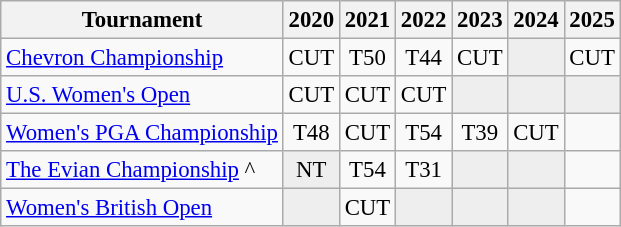<table class="wikitable" style="font-size:95%;text-align:center;">
<tr>
<th>Tournament</th>
<th>2020</th>
<th>2021</th>
<th>2022</th>
<th>2023</th>
<th>2024</th>
<th>2025</th>
</tr>
<tr>
<td align=left><a href='#'>Chevron Championship</a></td>
<td>CUT</td>
<td>T50</td>
<td>T44</td>
<td>CUT</td>
<td style="background:#eeeeee;"></td>
<td>CUT</td>
</tr>
<tr>
<td align=left><a href='#'>U.S. Women's Open</a></td>
<td>CUT</td>
<td>CUT</td>
<td>CUT</td>
<td style="background:#eeeeee;"></td>
<td style="background:#eeeeee;"></td>
<td style="background:#eeeeee;"></td>
</tr>
<tr>
<td align=left><a href='#'>Women's PGA Championship</a></td>
<td>T48</td>
<td>CUT</td>
<td>T54</td>
<td>T39</td>
<td>CUT</td>
<td></td>
</tr>
<tr>
<td align=left><a href='#'>The Evian Championship</a> ^</td>
<td style="background:#eeeeee;">NT</td>
<td>T54</td>
<td>T31</td>
<td style="background:#eeeeee;"></td>
<td style="background:#eeeeee;"></td>
<td></td>
</tr>
<tr>
<td align=left><a href='#'>Women's British Open</a></td>
<td style="background:#eeeeee;"></td>
<td>CUT</td>
<td style="background:#eeeeee;"></td>
<td style="background:#eeeeee;"></td>
<td style="background:#eeeeee;"></td>
<td></td>
</tr>
</table>
